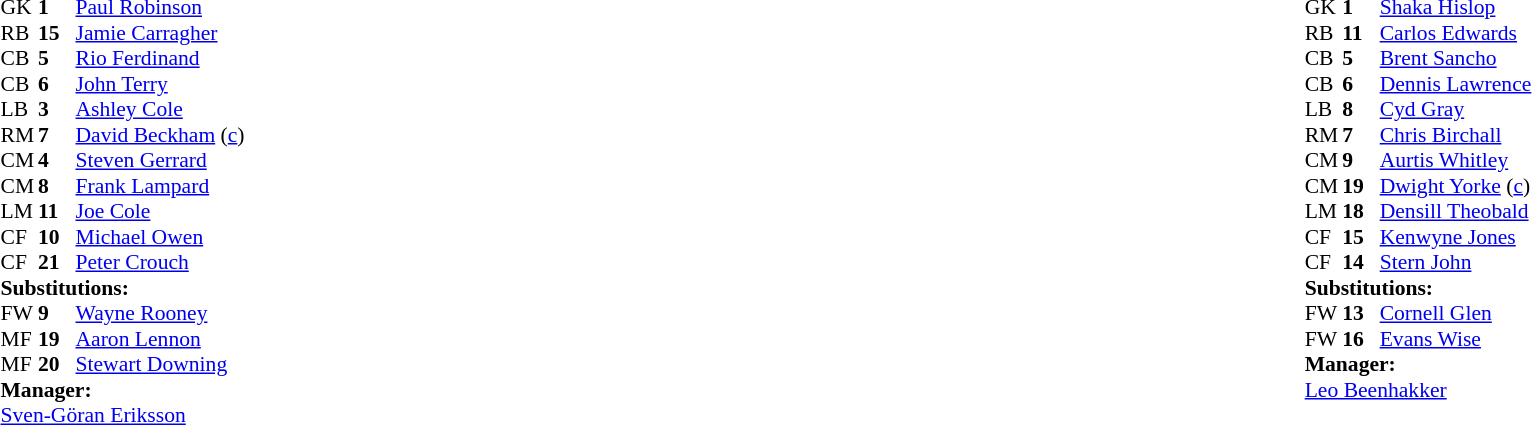<table width="100%">
<tr>
<td valign="top" width="40%"><br><table style="font-size: 90%" cellspacing="0" cellpadding="0">
<tr>
<th width="25"></th>
<th width="25"></th>
</tr>
<tr>
<td>GK</td>
<td><strong>1</strong></td>
<td><a href='#'>Paul Robinson</a></td>
</tr>
<tr>
<td>RB</td>
<td><strong>15</strong></td>
<td><a href='#'>Jamie Carragher</a></td>
<td></td>
<td></td>
</tr>
<tr>
<td>CB</td>
<td><strong>5</strong></td>
<td><a href='#'>Rio Ferdinand</a></td>
</tr>
<tr>
<td>CB</td>
<td><strong>6</strong></td>
<td><a href='#'>John Terry</a></td>
</tr>
<tr>
<td>LB</td>
<td><strong>3</strong></td>
<td><a href='#'>Ashley Cole</a></td>
</tr>
<tr>
<td>RM</td>
<td><strong>7</strong></td>
<td><a href='#'>David Beckham</a> (<a href='#'>c</a>)</td>
</tr>
<tr>
<td>CM</td>
<td><strong>4</strong></td>
<td><a href='#'>Steven Gerrard</a></td>
</tr>
<tr>
<td>CM</td>
<td><strong>8</strong></td>
<td><a href='#'>Frank Lampard</a></td>
<td></td>
</tr>
<tr>
<td>LM</td>
<td><strong>11</strong></td>
<td><a href='#'>Joe Cole</a></td>
<td></td>
<td></td>
</tr>
<tr>
<td>CF</td>
<td><strong>10</strong></td>
<td><a href='#'>Michael Owen</a></td>
<td></td>
<td></td>
</tr>
<tr>
<td>CF</td>
<td><strong>21</strong></td>
<td><a href='#'>Peter Crouch</a></td>
</tr>
<tr>
<td colspan=3><strong>Substitutions:</strong></td>
</tr>
<tr>
<td>FW</td>
<td><strong>9</strong></td>
<td><a href='#'>Wayne Rooney</a></td>
<td></td>
<td></td>
</tr>
<tr>
<td>MF</td>
<td><strong>19</strong></td>
<td><a href='#'>Aaron Lennon</a></td>
<td></td>
<td></td>
</tr>
<tr>
<td>MF</td>
<td><strong>20</strong></td>
<td><a href='#'>Stewart Downing</a></td>
<td></td>
<td></td>
</tr>
<tr>
<td colspan=3><strong>Manager:</strong></td>
</tr>
<tr>
<td colspan="4"> <a href='#'>Sven-Göran Eriksson</a></td>
</tr>
</table>
</td>
<td valign="top"></td>
<td valign="top" width="50%"><br><table style="font-size: 90%" cellspacing="0" cellpadding="0" align=center>
<tr>
<th width="25"></th>
<th width="25"></th>
</tr>
<tr>
<td>GK</td>
<td><strong>1</strong></td>
<td><a href='#'>Shaka Hislop</a></td>
<td></td>
</tr>
<tr>
<td>RB</td>
<td><strong>11</strong></td>
<td><a href='#'>Carlos Edwards</a></td>
</tr>
<tr>
<td>CB</td>
<td><strong>5</strong></td>
<td><a href='#'>Brent Sancho</a></td>
</tr>
<tr>
<td>CB</td>
<td><strong>6</strong></td>
<td><a href='#'>Dennis Lawrence</a></td>
</tr>
<tr>
<td>LB</td>
<td><strong>8</strong></td>
<td><a href='#'>Cyd Gray</a></td>
<td></td>
</tr>
<tr>
<td>RM</td>
<td><strong>7</strong></td>
<td><a href='#'>Chris Birchall</a></td>
</tr>
<tr>
<td>CM</td>
<td><strong>9</strong></td>
<td><a href='#'>Aurtis Whitley</a></td>
<td></td>
</tr>
<tr>
<td>CM</td>
<td><strong>19</strong></td>
<td><a href='#'>Dwight Yorke</a> (<a href='#'>c</a>)</td>
</tr>
<tr>
<td>LM</td>
<td><strong>18</strong></td>
<td><a href='#'>Densill Theobald</a></td>
<td></td>
<td></td>
</tr>
<tr>
<td>CF</td>
<td><strong>15</strong></td>
<td><a href='#'>Kenwyne Jones</a></td>
<td></td>
<td></td>
</tr>
<tr>
<td>CF</td>
<td><strong>14</strong></td>
<td><a href='#'>Stern John</a></td>
</tr>
<tr>
<td colspan=3><strong>Substitutions:</strong></td>
</tr>
<tr>
<td>FW</td>
<td><strong>13</strong></td>
<td><a href='#'>Cornell Glen</a></td>
<td></td>
<td></td>
</tr>
<tr>
<td>FW</td>
<td><strong>16</strong></td>
<td><a href='#'>Evans Wise</a></td>
<td></td>
<td></td>
</tr>
<tr>
<td colspan=3><strong>Manager:</strong></td>
</tr>
<tr>
<td colspan="4"> <a href='#'>Leo Beenhakker</a></td>
</tr>
</table>
</td>
</tr>
</table>
